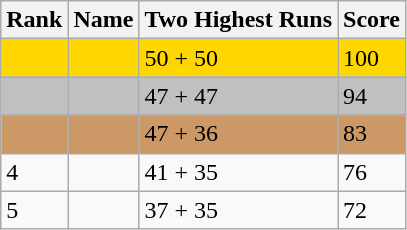<table class="wikitable">
<tr>
<th>Rank</th>
<th>Name</th>
<th>Two Highest Runs</th>
<th>Score</th>
</tr>
<tr style="background:gold;">
<td></td>
<td></td>
<td>50 + 50</td>
<td>100</td>
</tr>
<tr style="background:silver;">
<td></td>
<td></td>
<td>47 + 47</td>
<td>94</td>
</tr>
<tr style="background:#CC9966;">
<td></td>
<td></td>
<td>47 + 36</td>
<td>83</td>
</tr>
<tr>
<td>4</td>
<td></td>
<td>41 + 35</td>
<td>76</td>
</tr>
<tr>
<td>5</td>
<td></td>
<td>37 + 35</td>
<td>72</td>
</tr>
</table>
